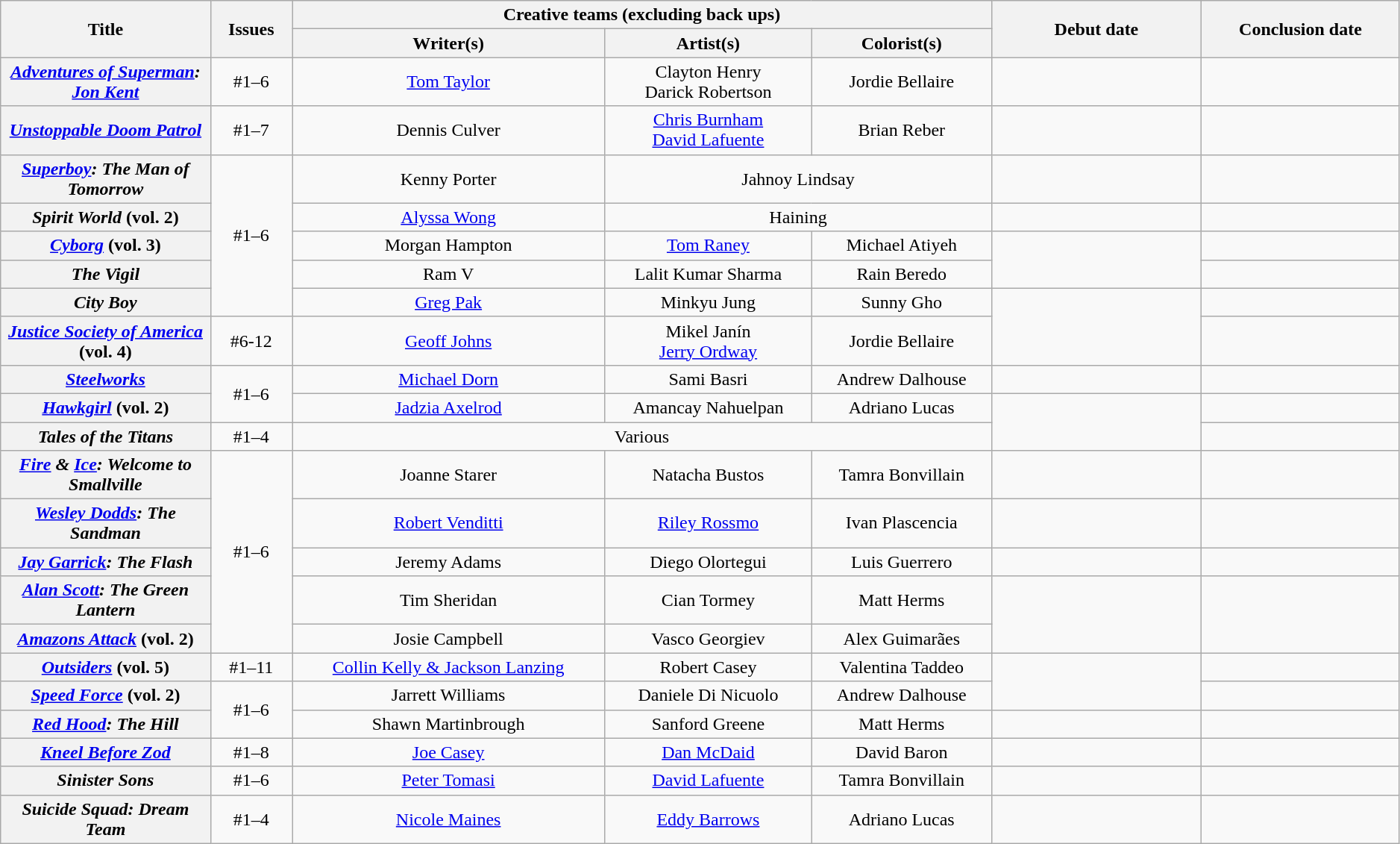<table class="wikitable" style="text-align:center; font-weight:normal;" width="99%">
<tr>
<th scope="col" rowspan="2" align="center" width="15%">Title</th>
<th rowspan="2">Issues</th>
<th scope="col" colspan="3" align="center" width="50%">Creative teams (excluding back ups)</th>
<th scope="col" rowspan="2" align="center" width="15%">Debut date</th>
<th rowspan="2">Conclusion date</th>
</tr>
<tr>
<th scope="col">Writer(s)</th>
<th scope="col">Artist(s)</th>
<th scope="col">Colorist(s)</th>
</tr>
<tr>
<th scope="row"><em><a href='#'>Adventures of Superman</a>: <a href='#'>Jon Kent</a></em></th>
<td>#1–6</td>
<td><a href='#'>Tom Taylor</a></td>
<td>Clayton Henry<br>Darick Robertson</td>
<td>Jordie Bellaire</td>
<td></td>
<td></td>
</tr>
<tr>
<th scope="row"><em><a href='#'>Unstoppable Doom Patrol</a></em></th>
<td>#1–7</td>
<td>Dennis Culver</td>
<td><a href='#'>Chris Burnham</a><br><a href='#'>David Lafuente</a></td>
<td>Brian Reber</td>
<td></td>
<td></td>
</tr>
<tr>
<th scope="row"><em><a href='#'>Superboy</a>: The Man of Tomorrow</em></th>
<td rowspan="5">#1–6</td>
<td>Kenny Porter</td>
<td colspan="2">Jahnoy Lindsay</td>
<td></td>
<td></td>
</tr>
<tr>
<th scope="row"><em>Spirit World</em> (vol. 2)</th>
<td><a href='#'>Alyssa Wong</a></td>
<td colspan="2">Haining</td>
<td></td>
<td></td>
</tr>
<tr>
<th scope="row"><em><a href='#'>Cyborg</a></em> (vol. 3)</th>
<td>Morgan Hampton</td>
<td><a href='#'>Tom Raney</a></td>
<td>Michael Atiyeh</td>
<td rowspan="2"></td>
<td></td>
</tr>
<tr>
<th scope="row"><em>The Vigil</em></th>
<td>Ram V</td>
<td>Lalit Kumar Sharma</td>
<td>Rain Beredo</td>
<td></td>
</tr>
<tr>
<th scope="row"><em>City Boy</em></th>
<td><a href='#'>Greg Pak</a></td>
<td>Minkyu Jung</td>
<td>Sunny Gho</td>
<td rowspan="2"></td>
<td></td>
</tr>
<tr>
<th scope="row"><em><a href='#'>Justice Society of America</a></em> (vol. 4)</th>
<td>#6-12</td>
<td><a href='#'>Geoff Johns</a></td>
<td>Mikel Janín<br><a href='#'>Jerry Ordway</a></td>
<td>Jordie Bellaire</td>
<td colspan="2"></td>
</tr>
<tr>
<th scope="row"><em><a href='#'>Steelworks</a></em></th>
<td rowspan="2">#1–6</td>
<td><a href='#'>Michael Dorn</a></td>
<td>Sami Basri</td>
<td>Andrew Dalhouse</td>
<td></td>
<td></td>
</tr>
<tr>
<th scope="row"><em><a href='#'>Hawkgirl</a></em> (vol. 2)</th>
<td><a href='#'>Jadzia Axelrod</a></td>
<td>Amancay Nahuelpan</td>
<td>Adriano Lucas</td>
<td rowspan="2"></td>
<td></td>
</tr>
<tr>
<th scope="row"><em>Tales of the Titans</em></th>
<td>#1–4</td>
<td colspan="3">Various</td>
<td></td>
</tr>
<tr>
<th scope="row"><em><a href='#'>Fire</a> & <a href='#'>Ice</a>: Welcome to Smallville</em></th>
<td rowspan="5">#1–6</td>
<td>Joanne Starer</td>
<td>Natacha Bustos</td>
<td>Tamra Bonvillain</td>
<td></td>
<td></td>
</tr>
<tr>
<th scope="row"><em><a href='#'>Wesley Dodds</a>: The Sandman</em></th>
<td><a href='#'>Robert Venditti</a></td>
<td><a href='#'>Riley Rossmo</a></td>
<td>Ivan Plascencia</td>
<td></td>
<td></td>
</tr>
<tr>
<th scope="row"><em><a href='#'>Jay Garrick</a>: The Flash</em></th>
<td>Jeremy Adams</td>
<td>Diego Olortegui</td>
<td>Luis Guerrero</td>
<td></td>
<td></td>
</tr>
<tr>
<th scope="row"><em><a href='#'>Alan Scott</a>: The Green Lantern</em></th>
<td>Tim Sheridan</td>
<td>Cian Tormey</td>
<td>Matt Herms</td>
<td rowspan="2"></td>
<td rowspan="2"></td>
</tr>
<tr>
<th scope="row"><em><a href='#'>Amazons Attack</a></em> (vol. 2)</th>
<td>Josie Campbell</td>
<td>Vasco Georgiev</td>
<td>Alex Guimarães</td>
</tr>
<tr>
<th scope="row"><em><a href='#'>Outsiders</a></em> (vol. 5)</th>
<td>#1–11</td>
<td><a href='#'>Collin Kelly & Jackson Lanzing</a></td>
<td>Robert Casey</td>
<td>Valentina Taddeo</td>
<td rowspan="2"></td>
<td></td>
</tr>
<tr>
<th scope="row"><em><a href='#'>Speed Force</a></em> (vol. 2)</th>
<td rowspan="2">#1–6</td>
<td>Jarrett Williams</td>
<td>Daniele Di Nicuolo</td>
<td>Andrew Dalhouse</td>
<td></td>
</tr>
<tr>
<th scope="row"><em><a href='#'>Red Hood</a>: The Hill</em></th>
<td>Shawn Martinbrough</td>
<td>Sanford Greene</td>
<td>Matt Herms</td>
<td></td>
<td></td>
</tr>
<tr>
<th scope="row"><em><a href='#'>Kneel Before Zod</a></em></th>
<td>#1–8</td>
<td><a href='#'>Joe Casey</a></td>
<td><a href='#'>Dan McDaid</a></td>
<td>David Baron</td>
<td></td>
<td></td>
</tr>
<tr>
<th scope="row"><em>Sinister Sons</em></th>
<td>#1–6</td>
<td><a href='#'>Peter Tomasi</a></td>
<td><a href='#'>David Lafuente</a></td>
<td>Tamra Bonvillain</td>
<td></td>
<td></td>
</tr>
<tr>
<th scope="row"><em>Suicide Squad: Dream Team</em></th>
<td>#1–4</td>
<td><a href='#'>Nicole Maines</a></td>
<td><a href='#'>Eddy Barrows</a></td>
<td>Adriano Lucas</td>
<td></td>
<td></td>
</tr>
</table>
